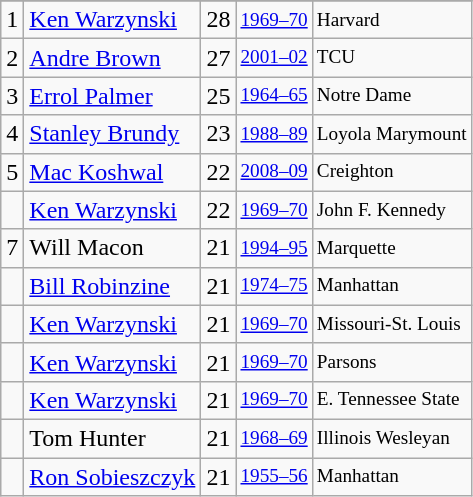<table class="wikitable">
<tr>
</tr>
<tr>
<td>1</td>
<td><a href='#'>Ken Warzynski</a></td>
<td>28</td>
<td style="font-size:80%;"><a href='#'>1969–70</a></td>
<td style="font-size:80%;">Harvard</td>
</tr>
<tr>
<td>2</td>
<td><a href='#'>Andre Brown</a></td>
<td>27</td>
<td style="font-size:80%;"><a href='#'>2001–02</a></td>
<td style="font-size:80%;">TCU</td>
</tr>
<tr>
<td>3</td>
<td><a href='#'>Errol Palmer</a></td>
<td>25</td>
<td style="font-size:80%;"><a href='#'>1964–65</a></td>
<td style="font-size:80%;">Notre Dame</td>
</tr>
<tr>
<td>4</td>
<td><a href='#'>Stanley Brundy</a></td>
<td>23</td>
<td style="font-size:80%;"><a href='#'>1988–89</a></td>
<td style="font-size:80%;">Loyola Marymount</td>
</tr>
<tr>
<td>5</td>
<td><a href='#'>Mac Koshwal</a></td>
<td>22</td>
<td style="font-size:80%;"><a href='#'>2008–09</a></td>
<td style="font-size:80%;">Creighton</td>
</tr>
<tr>
<td></td>
<td><a href='#'>Ken Warzynski</a></td>
<td>22</td>
<td style="font-size:80%;"><a href='#'>1969–70</a></td>
<td style="font-size:80%;">John F. Kennedy</td>
</tr>
<tr>
<td>7</td>
<td>Will Macon</td>
<td>21</td>
<td style="font-size:80%;"><a href='#'>1994–95</a></td>
<td style="font-size:80%;">Marquette</td>
</tr>
<tr>
<td></td>
<td><a href='#'>Bill Robinzine</a></td>
<td>21</td>
<td style="font-size:80%;"><a href='#'>1974–75</a></td>
<td style="font-size:80%;">Manhattan</td>
</tr>
<tr>
<td></td>
<td><a href='#'>Ken Warzynski</a></td>
<td>21</td>
<td style="font-size:80%;"><a href='#'>1969–70</a></td>
<td style="font-size:80%;">Missouri-St. Louis</td>
</tr>
<tr>
<td></td>
<td><a href='#'>Ken Warzynski</a></td>
<td>21</td>
<td style="font-size:80%;"><a href='#'>1969–70</a></td>
<td style="font-size:80%;">Parsons</td>
</tr>
<tr>
<td></td>
<td><a href='#'>Ken Warzynski</a></td>
<td>21</td>
<td style="font-size:80%;"><a href='#'>1969–70</a></td>
<td style="font-size:80%;">E. Tennessee State</td>
</tr>
<tr>
<td></td>
<td>Tom Hunter</td>
<td>21</td>
<td style="font-size:80%;"><a href='#'>1968–69</a></td>
<td style="font-size:80%;">Illinois Wesleyan</td>
</tr>
<tr>
<td></td>
<td><a href='#'>Ron Sobieszczyk</a></td>
<td>21</td>
<td style="font-size:80%;"><a href='#'>1955–56</a></td>
<td style="font-size:80%;">Manhattan</td>
</tr>
</table>
